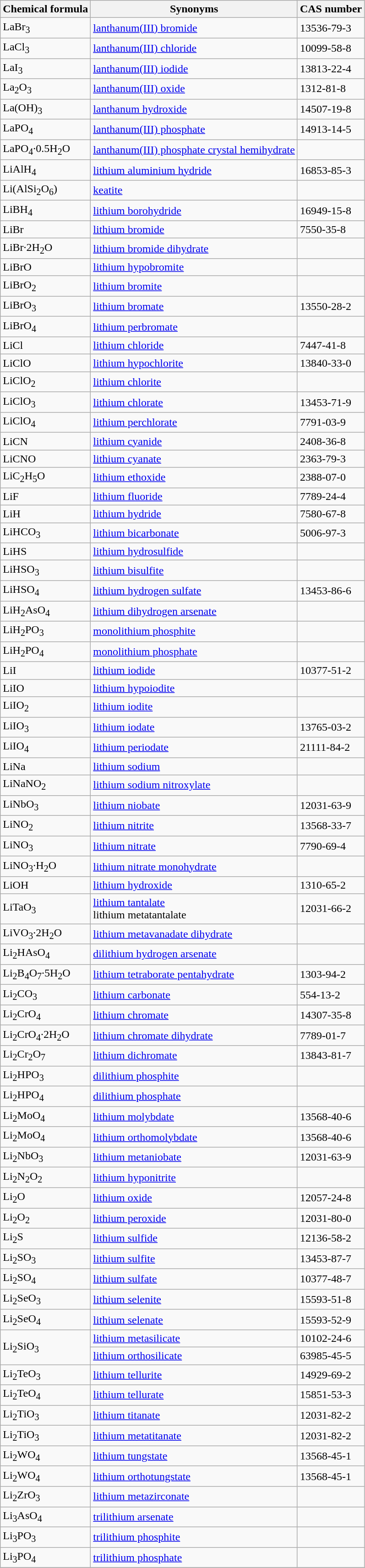<table class="wikitable sortable">
<tr>
<th>Chemical formula</th>
<th>Synonyms</th>
<th>CAS number</th>
</tr>
<tr>
<td>LaBr<sub>3</sub></td>
<td><a href='#'>lanthanum(III) bromide</a></td>
<td>13536-79-3</td>
</tr>
<tr>
<td>LaCl<sub>3</sub></td>
<td><a href='#'>lanthanum(III) chloride</a></td>
<td>10099-58-8</td>
</tr>
<tr>
<td>LaI<sub>3</sub></td>
<td><a href='#'>lanthanum(III) iodide</a></td>
<td>13813-22-4</td>
</tr>
<tr>
<td>La<sub>2</sub>O<sub>3</sub></td>
<td><a href='#'>lanthanum(III) oxide</a></td>
<td>1312-81-8</td>
</tr>
<tr>
<td>La(OH)<sub>3</sub></td>
<td><a href='#'>lanthanum hydroxide</a></td>
<td>14507-19-8</td>
</tr>
<tr>
<td>LaPO<sub>4</sub></td>
<td><a href='#'>lanthanum(III) phosphate</a></td>
<td>14913-14-5</td>
</tr>
<tr>
<td>LaPO<sub>4</sub>·0.5H<sub>2</sub>O</td>
<td><a href='#'>lanthanum(III) phosphate crystal hemihydrate</a></td>
<td></td>
</tr>
<tr>
<td>LiAlH<sub>4</sub></td>
<td><a href='#'>lithium aluminium hydride</a></td>
<td>16853-85-3</td>
</tr>
<tr>
<td>Li(AlSi<sub>2</sub>O<sub>6</sub>)</td>
<td><a href='#'>keatite</a></td>
<td></td>
</tr>
<tr>
<td>LiBH<sub>4</sub></td>
<td><a href='#'>lithium borohydride</a></td>
<td>16949-15-8</td>
</tr>
<tr>
<td>LiBr</td>
<td><a href='#'>lithium bromide</a></td>
<td>7550-35-8</td>
</tr>
<tr>
<td>LiBr·2H<sub>2</sub>O</td>
<td><a href='#'>lithium bromide dihydrate</a></td>
<td></td>
</tr>
<tr>
<td>LiBrO</td>
<td><a href='#'>lithium hypobromite</a></td>
<td></td>
</tr>
<tr>
<td>LiBrO<sub>2</sub></td>
<td><a href='#'>lithium bromite</a></td>
<td></td>
</tr>
<tr>
<td>LiBrO<sub>3</sub></td>
<td><a href='#'>lithium bromate</a></td>
<td>13550-28-2</td>
</tr>
<tr>
<td>LiBrO<sub>4</sub></td>
<td><a href='#'>lithium perbromate</a></td>
<td></td>
</tr>
<tr>
<td>LiCl</td>
<td><a href='#'>lithium chloride</a></td>
<td>7447-41-8</td>
</tr>
<tr>
<td>LiClO</td>
<td><a href='#'>lithium hypochlorite</a></td>
<td>13840-33-0</td>
</tr>
<tr>
<td>LiClO<sub>2</sub></td>
<td><a href='#'>lithium chlorite</a></td>
<td></td>
</tr>
<tr>
<td>LiClO<sub>3</sub></td>
<td><a href='#'>lithium chlorate</a></td>
<td>13453-71-9</td>
</tr>
<tr>
<td>LiClO<sub>4</sub></td>
<td><a href='#'>lithium perchlorate</a></td>
<td>7791-03-9</td>
</tr>
<tr>
<td>LiCN</td>
<td><a href='#'>lithium cyanide</a></td>
<td>2408-36-8</td>
</tr>
<tr>
<td>LiCNO</td>
<td><a href='#'>lithium cyanate</a></td>
<td>2363-79-3</td>
</tr>
<tr>
<td>LiC<sub>2</sub>H<sub>5</sub>O</td>
<td><a href='#'>lithium ethoxide</a></td>
<td>2388-07-0</td>
</tr>
<tr>
<td>LiF</td>
<td><a href='#'>lithium fluoride</a></td>
<td>7789-24-4</td>
</tr>
<tr>
<td>LiH</td>
<td><a href='#'>lithium hydride</a></td>
<td>7580-67-8</td>
</tr>
<tr>
<td>LiHCO<sub>3</sub></td>
<td><a href='#'>lithium bicarbonate</a></td>
<td>5006-97-3</td>
</tr>
<tr>
<td>LiHS</td>
<td><a href='#'>lithium hydrosulfide</a></td>
<td></td>
</tr>
<tr>
<td>LiHSO<sub>3</sub></td>
<td><a href='#'>lithium bisulfite</a></td>
<td></td>
</tr>
<tr>
<td>LiHSO<sub>4</sub></td>
<td><a href='#'>lithium hydrogen sulfate</a></td>
<td>13453-86-6</td>
</tr>
<tr>
<td>LiH<sub>2</sub>AsO<sub>4</sub></td>
<td><a href='#'>lithium dihydrogen arsenate</a></td>
<td></td>
</tr>
<tr>
<td>LiH<sub>2</sub>PO<sub>3</sub></td>
<td><a href='#'>monolithium phosphite</a></td>
<td></td>
</tr>
<tr>
<td>LiH<sub>2</sub>PO<sub>4</sub></td>
<td><a href='#'>monolithium phosphate</a></td>
<td></td>
</tr>
<tr>
<td>LiI</td>
<td><a href='#'>lithium iodide</a></td>
<td>10377-51-2</td>
</tr>
<tr>
<td>LiIO</td>
<td><a href='#'>lithium hypoiodite</a></td>
<td></td>
</tr>
<tr>
<td>LiIO<sub>2</sub></td>
<td><a href='#'>lithium iodite</a></td>
<td></td>
</tr>
<tr>
<td>LiIO<sub>3</sub></td>
<td><a href='#'>lithium iodate</a></td>
<td>13765-03-2</td>
</tr>
<tr>
<td>LiIO<sub>4</sub></td>
<td><a href='#'>lithium periodate</a></td>
<td>21111-84-2</td>
</tr>
<tr>
<td>LiNa</td>
<td><a href='#'>lithium sodium</a></td>
<td></td>
</tr>
<tr>
<td>LiNaNO<sub>2</sub></td>
<td><a href='#'>lithium sodium nitroxylate</a></td>
<td></td>
</tr>
<tr>
<td>LiNbO<sub>3</sub></td>
<td><a href='#'>lithium niobate</a></td>
<td>12031-63-9</td>
</tr>
<tr>
<td>LiNO<sub>2</sub></td>
<td><a href='#'>lithium nitrite</a></td>
<td>13568-33-7</td>
</tr>
<tr>
<td>LiNO<sub>3</sub></td>
<td><a href='#'>lithium nitrate</a></td>
<td>7790-69-4</td>
</tr>
<tr>
<td>LiNO<sub>3</sub>·H<sub>2</sub>O</td>
<td><a href='#'>lithium nitrate monohydrate</a></td>
<td></td>
</tr>
<tr>
<td>LiOH</td>
<td><a href='#'>lithium hydroxide</a></td>
<td>1310-65-2</td>
</tr>
<tr>
<td>LiTaO<sub>3</sub></td>
<td><a href='#'>lithium tantalate</a> <br> lithium metatantalate</td>
<td>12031-66-2</td>
</tr>
<tr>
<td>LiVO<sub>3</sub>·2H<sub>2</sub>O</td>
<td><a href='#'>lithium metavanadate dihydrate</a></td>
<td></td>
</tr>
<tr>
<td>Li<sub>2</sub>HAsO<sub>4</sub></td>
<td><a href='#'>dilithium hydrogen arsenate</a></td>
<td></td>
</tr>
<tr>
<td>Li<sub>2</sub>B<sub>4</sub>O<sub>7</sub>·5H<sub>2</sub>O</td>
<td><a href='#'>lithium tetraborate pentahydrate</a></td>
<td>1303-94-2</td>
</tr>
<tr>
<td>Li<sub>2</sub>CO<sub>3</sub></td>
<td><a href='#'>lithium carbonate</a></td>
<td>554-13-2</td>
</tr>
<tr>
<td>Li<sub>2</sub>CrO<sub>4</sub></td>
<td><a href='#'>lithium chromate</a></td>
<td>14307-35-8</td>
</tr>
<tr>
<td>Li<sub>2</sub>CrO<sub>4</sub>·2H<sub>2</sub>O</td>
<td><a href='#'>lithium chromate dihydrate</a></td>
<td>7789-01-7</td>
</tr>
<tr>
<td>Li<sub>2</sub>Cr<sub>2</sub>O<sub>7</sub></td>
<td><a href='#'>lithium dichromate</a></td>
<td>13843-81-7</td>
</tr>
<tr>
<td>Li<sub>2</sub>HPO<sub>3</sub></td>
<td><a href='#'>dilithium phosphite</a></td>
<td></td>
</tr>
<tr>
<td>Li<sub>2</sub>HPO<sub>4</sub></td>
<td><a href='#'>dilithium phosphate</a></td>
<td></td>
</tr>
<tr>
<td>Li<sub>2</sub>MoO<sub>4</sub></td>
<td><a href='#'>lithium molybdate</a></td>
<td>13568-40-6</td>
</tr>
<tr>
<td>Li<sub>2</sub>MoO<sub>4</sub></td>
<td><a href='#'>lithium orthomolybdate</a></td>
<td>13568-40-6</td>
</tr>
<tr>
<td>Li<sub>2</sub>NbO<sub>3</sub></td>
<td><a href='#'>lithium metaniobate</a></td>
<td>12031-63-9</td>
</tr>
<tr>
<td>Li<sub>2</sub>N<sub>2</sub>O<sub>2</sub></td>
<td><a href='#'>lithium hyponitrite</a></td>
<td></td>
</tr>
<tr>
<td>Li<sub>2</sub>O</td>
<td><a href='#'>lithium oxide</a></td>
<td>12057-24-8</td>
</tr>
<tr>
<td>Li<sub>2</sub>O<sub>2</sub></td>
<td><a href='#'>lithium peroxide</a></td>
<td>12031-80-0</td>
</tr>
<tr>
<td>Li<sub>2</sub>S</td>
<td><a href='#'>lithium sulfide</a></td>
<td>12136-58-2</td>
</tr>
<tr>
<td>Li<sub>2</sub>SO<sub>3</sub></td>
<td><a href='#'>lithium sulfite</a></td>
<td>13453-87-7</td>
</tr>
<tr>
<td>Li<sub>2</sub>SO<sub>4</sub></td>
<td><a href='#'>lithium sulfate</a></td>
<td>10377-48-7</td>
</tr>
<tr>
<td>Li<sub>2</sub>SeO<sub>3</sub></td>
<td><a href='#'>lithium selenite</a></td>
<td>15593-51-8</td>
</tr>
<tr>
<td>Li<sub>2</sub>SeO<sub>4</sub></td>
<td><a href='#'>lithium selenate</a></td>
<td>15593-52-9</td>
</tr>
<tr>
<td rowspan="2">Li<sub>2</sub>SiO<sub>3</sub></td>
<td><a href='#'>lithium metasilicate</a></td>
<td>10102-24-6</td>
</tr>
<tr>
<td><a href='#'>lithium orthosilicate</a></td>
<td>63985-45-5</td>
</tr>
<tr>
<td>Li<sub>2</sub>TeO<sub>3</sub></td>
<td><a href='#'>lithium tellurite</a></td>
<td>14929-69-2</td>
</tr>
<tr>
<td>Li<sub>2</sub>TeO<sub>4</sub></td>
<td><a href='#'>lithium tellurate</a></td>
<td>15851-53-3</td>
</tr>
<tr>
<td>Li<sub>2</sub>TiO<sub>3</sub></td>
<td><a href='#'>lithium titanate</a></td>
<td>12031-82-2</td>
</tr>
<tr>
<td>Li<sub>2</sub>TiO<sub>3</sub></td>
<td><a href='#'>lithium metatitanate</a></td>
<td>12031-82-2</td>
</tr>
<tr>
<td>Li<sub>2</sub>WO<sub>4</sub></td>
<td><a href='#'>lithium tungstate</a></td>
<td>13568-45-1</td>
</tr>
<tr>
<td>Li<sub>2</sub>WO<sub>4</sub></td>
<td><a href='#'>lithium orthotungstate</a></td>
<td>13568-45-1</td>
</tr>
<tr>
<td>Li<sub>2</sub>ZrO<sub>3</sub></td>
<td><a href='#'>lithium metazirconate</a></td>
<td></td>
</tr>
<tr>
<td>Li<sub>3</sub>AsO<sub>4</sub></td>
<td><a href='#'>trilithium arsenate</a></td>
<td></td>
</tr>
<tr>
<td>Li<sub>3</sub>PO<sub>3</sub></td>
<td><a href='#'>trilithium phosphite</a></td>
<td></td>
</tr>
<tr>
<td>Li<sub>3</sub>PO<sub>4</sub></td>
<td><a href='#'>trilithium phosphate</a></td>
<td></td>
</tr>
<tr>
</tr>
</table>
